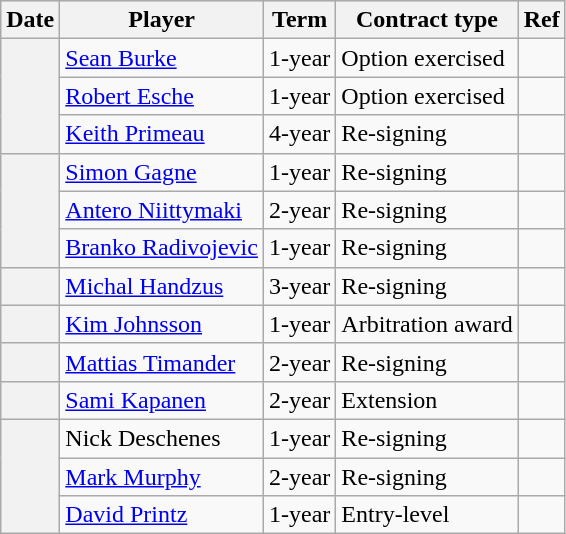<table class="wikitable plainrowheaders">
<tr style="background:#ddd; text-align:center;">
<th>Date</th>
<th>Player</th>
<th>Term</th>
<th>Contract type</th>
<th>Ref</th>
</tr>
<tr>
<th scope="row" rowspan=3></th>
<td><a href='#'>Sean Burke</a></td>
<td>1-year</td>
<td>Option exercised</td>
<td></td>
</tr>
<tr>
<td><a href='#'>Robert Esche</a></td>
<td>1-year</td>
<td>Option exercised</td>
<td></td>
</tr>
<tr>
<td><a href='#'>Keith Primeau</a></td>
<td>4-year</td>
<td>Re-signing</td>
<td></td>
</tr>
<tr>
<th scope="row" rowspan=3></th>
<td><a href='#'>Simon Gagne</a></td>
<td>1-year</td>
<td>Re-signing</td>
<td></td>
</tr>
<tr>
<td><a href='#'>Antero Niittymaki</a></td>
<td>2-year</td>
<td>Re-signing</td>
<td></td>
</tr>
<tr>
<td><a href='#'>Branko Radivojevic</a></td>
<td>1-year</td>
<td>Re-signing</td>
<td></td>
</tr>
<tr>
<th scope="row"></th>
<td><a href='#'>Michal Handzus</a></td>
<td>3-year</td>
<td>Re-signing</td>
<td></td>
</tr>
<tr>
<th scope="row"></th>
<td><a href='#'>Kim Johnsson</a></td>
<td>1-year</td>
<td>Arbitration award</td>
<td></td>
</tr>
<tr>
<th scope="row"></th>
<td><a href='#'>Mattias Timander</a></td>
<td>2-year</td>
<td>Re-signing</td>
<td></td>
</tr>
<tr>
<th scope="row"></th>
<td><a href='#'>Sami Kapanen</a></td>
<td>2-year</td>
<td>Extension</td>
<td></td>
</tr>
<tr>
<th scope="row" rowspan=3></th>
<td>Nick Deschenes</td>
<td>1-year</td>
<td>Re-signing</td>
<td></td>
</tr>
<tr>
<td><a href='#'>Mark Murphy</a></td>
<td>2-year</td>
<td>Re-signing</td>
<td></td>
</tr>
<tr>
<td><a href='#'>David Printz</a></td>
<td>1-year</td>
<td>Entry-level</td>
<td></td>
</tr>
</table>
